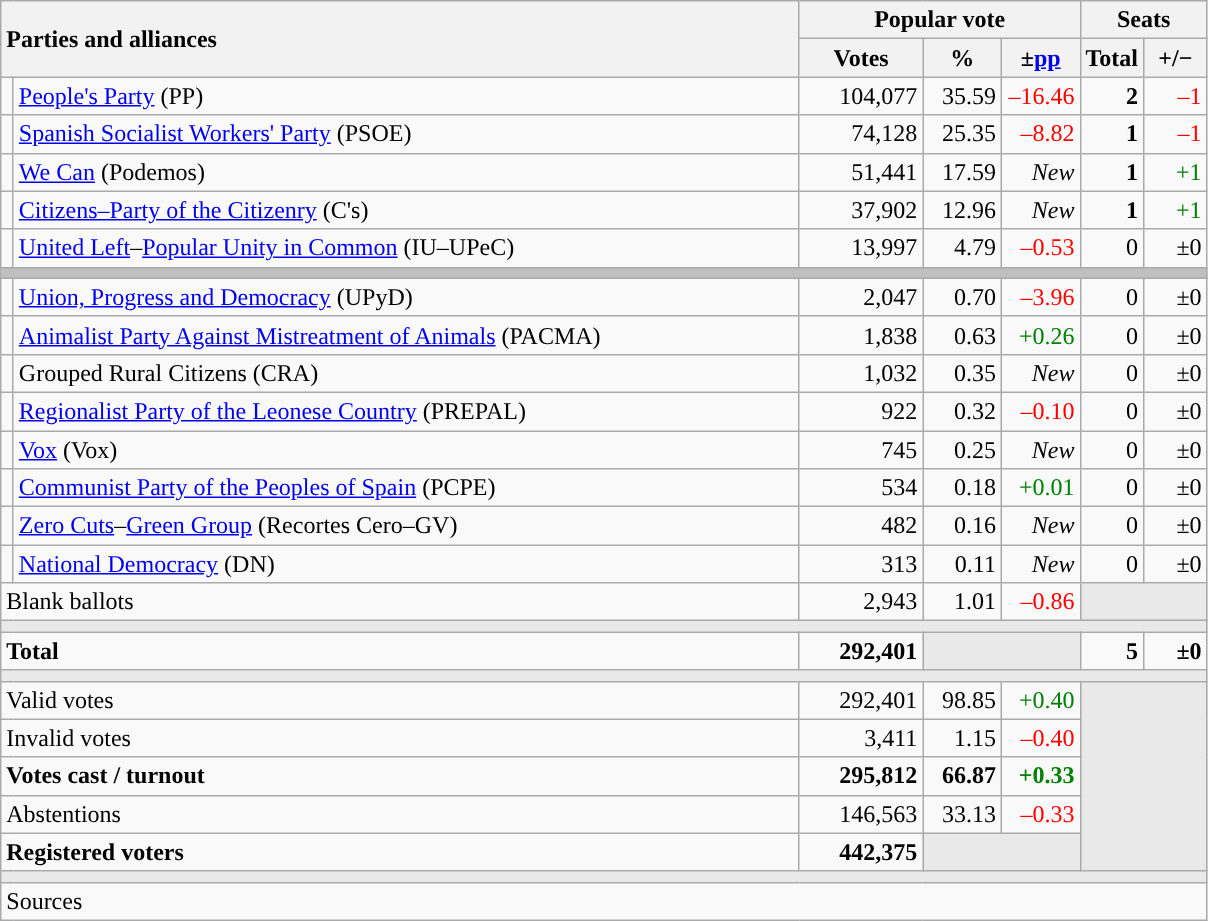<table class="wikitable" style="text-align:right;">
<tr>
<th style="text-align:left;" rowspan="2" colspan="2" width="525">Parties and alliances</th>
<th colspan="3">Popular vote</th>
<th colspan="2">Seats</th>
</tr>
<tr>
<th width="75">Votes</th>
<th width="45">%</th>
<th width="45">±<a href='#'>pp</a></th>
<th width="35">Total</th>
<th width="35">+/−</th>
</tr>
<tr>
<td width="1" style="color:inherit;background:"></td>
<td align="left"><a href='#'>People's Party</a> (PP)</td>
<td>104,077</td>
<td>35.59</td>
<td style="color:red;">–16.46</td>
<td><strong>2</strong></td>
<td style="color:red;">–1</td>
</tr>
<tr>
<td style="color:inherit;background:"></td>
<td align="left"><a href='#'>Spanish Socialist Workers' Party</a> (PSOE)</td>
<td>74,128</td>
<td>25.35</td>
<td style="color:red;">–8.82</td>
<td><strong>1</strong></td>
<td style="color:red;">–1</td>
</tr>
<tr>
<td style="color:inherit;background:"></td>
<td align="left"><a href='#'>We Can</a> (Podemos)</td>
<td>51,441</td>
<td>17.59</td>
<td><em>New</em></td>
<td><strong>1</strong></td>
<td style="color:green;">+1</td>
</tr>
<tr>
<td style="color:inherit;background:"></td>
<td align="left"><a href='#'>Citizens–Party of the Citizenry</a> (C's)</td>
<td>37,902</td>
<td>12.96</td>
<td><em>New</em></td>
<td><strong>1</strong></td>
<td style="color:green;">+1</td>
</tr>
<tr>
<td style="color:inherit;background:"></td>
<td align="left"><a href='#'>United Left</a>–<a href='#'>Popular Unity in Common</a> (IU–UPeC)</td>
<td>13,997</td>
<td>4.79</td>
<td style="color:red;">–0.53</td>
<td>0</td>
<td>±0</td>
</tr>
<tr>
<td colspan="7" bgcolor="#C0C0C0"></td>
</tr>
<tr>
<td style="color:inherit;background:"></td>
<td align="left"><a href='#'>Union, Progress and Democracy</a> (UPyD)</td>
<td>2,047</td>
<td>0.70</td>
<td style="color:red;">–3.96</td>
<td>0</td>
<td>±0</td>
</tr>
<tr>
<td style="color:inherit;background:"></td>
<td align="left"><a href='#'>Animalist Party Against Mistreatment of Animals</a> (PACMA)</td>
<td>1,838</td>
<td>0.63</td>
<td style="color:green;">+0.26</td>
<td>0</td>
<td>±0</td>
</tr>
<tr>
<td style="color:inherit;background:"></td>
<td align="left">Grouped Rural Citizens (CRA)</td>
<td>1,032</td>
<td>0.35</td>
<td><em>New</em></td>
<td>0</td>
<td>±0</td>
</tr>
<tr>
<td style="color:inherit;background:"></td>
<td align="left"><a href='#'>Regionalist Party of the Leonese Country</a> (PREPAL)</td>
<td>922</td>
<td>0.32</td>
<td style="color:red;">–0.10</td>
<td>0</td>
<td>±0</td>
</tr>
<tr>
<td style="color:inherit;background:"></td>
<td align="left"><a href='#'>Vox</a> (Vox)</td>
<td>745</td>
<td>0.25</td>
<td><em>New</em></td>
<td>0</td>
<td>±0</td>
</tr>
<tr>
<td style="color:inherit;background:"></td>
<td align="left"><a href='#'>Communist Party of the Peoples of Spain</a> (PCPE)</td>
<td>534</td>
<td>0.18</td>
<td style="color:green;">+0.01</td>
<td>0</td>
<td>±0</td>
</tr>
<tr>
<td style="color:inherit;background:"></td>
<td align="left"><a href='#'>Zero Cuts</a>–<a href='#'>Green Group</a> (Recortes Cero–GV)</td>
<td>482</td>
<td>0.16</td>
<td><em>New</em></td>
<td>0</td>
<td>±0</td>
</tr>
<tr>
<td style="color:inherit;background:"></td>
<td align="left"><a href='#'>National Democracy</a> (DN)</td>
<td>313</td>
<td>0.11</td>
<td><em>New</em></td>
<td>0</td>
<td>±0</td>
</tr>
<tr>
<td align="left" colspan="2">Blank ballots</td>
<td>2,943</td>
<td>1.01</td>
<td style="color:red;">–0.86</td>
<td bgcolor="#E9E9E9" colspan="2"></td>
</tr>
<tr>
<td colspan="7" bgcolor="#E9E9E9"></td>
</tr>
<tr style="font-weight:bold;">
<td align="left" colspan="2">Total</td>
<td>292,401</td>
<td bgcolor="#E9E9E9" colspan="2"></td>
<td>5</td>
<td>±0</td>
</tr>
<tr>
<td colspan="7" bgcolor="#E9E9E9"></td>
</tr>
<tr>
<td align="left" colspan="2">Valid votes</td>
<td>292,401</td>
<td>98.85</td>
<td style="color:green;">+0.40</td>
<td bgcolor="#E9E9E9" colspan="2" rowspan="5"></td>
</tr>
<tr>
<td align="left" colspan="2">Invalid votes</td>
<td>3,411</td>
<td>1.15</td>
<td style="color:red;">–0.40</td>
</tr>
<tr style="font-weight:bold;">
<td align="left" colspan="2">Votes cast / turnout</td>
<td>295,812</td>
<td>66.87</td>
<td style="color:green;">+0.33</td>
</tr>
<tr>
<td align="left" colspan="2">Abstentions</td>
<td>146,563</td>
<td>33.13</td>
<td style="color:red;">–0.33</td>
</tr>
<tr style="font-weight:bold;">
<td align="left" colspan="2">Registered voters</td>
<td>442,375</td>
<td bgcolor="#E9E9E9" colspan="2"></td>
</tr>
<tr>
<td colspan="7" bgcolor="#E9E9E9"></td>
</tr>
<tr>
<td align="left" colspan="7">Sources</td>
</tr>
</table>
